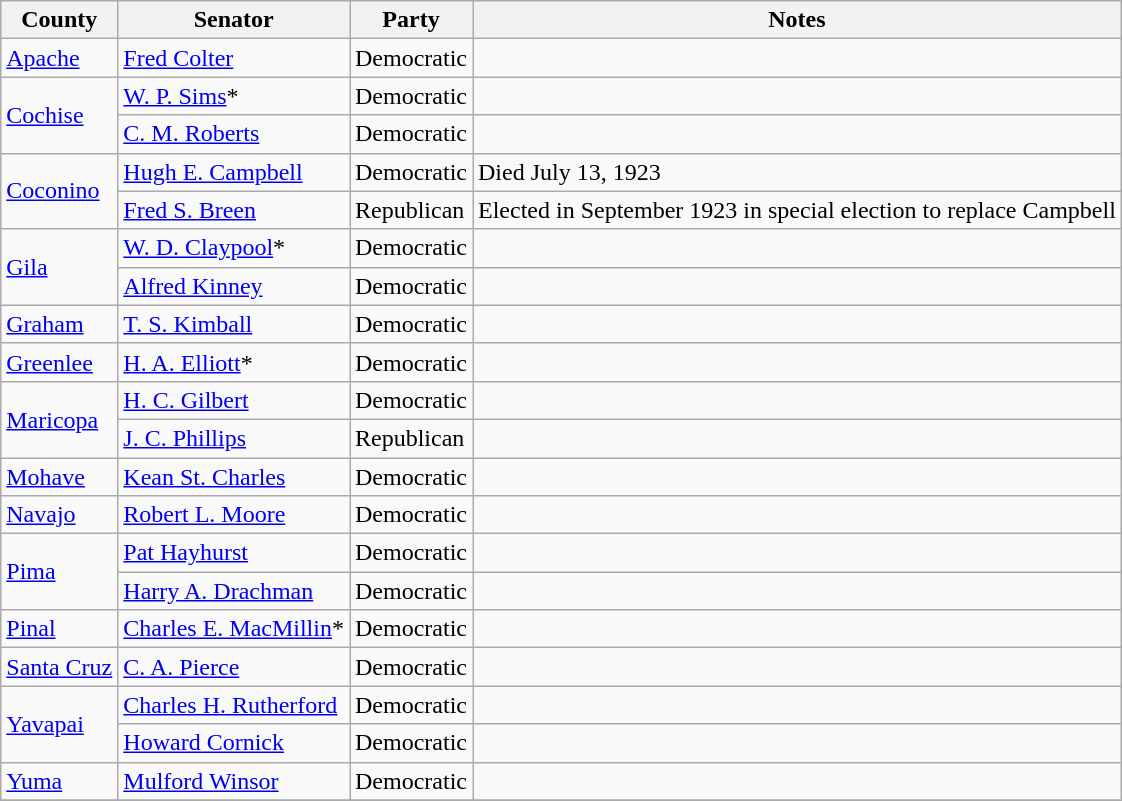<table class=wikitable>
<tr>
<th>County</th>
<th>Senator</th>
<th>Party</th>
<th>Notes</th>
</tr>
<tr>
<td><a href='#'>Apache</a></td>
<td><a href='#'>Fred Colter</a></td>
<td>Democratic</td>
<td></td>
</tr>
<tr>
<td rowspan="2"><a href='#'>Cochise</a></td>
<td><a href='#'>W. P. Sims</a>*</td>
<td>Democratic</td>
<td></td>
</tr>
<tr>
<td><a href='#'>C. M. Roberts</a></td>
<td>Democratic</td>
<td></td>
</tr>
<tr>
<td rowspan="2"><a href='#'>Coconino</a></td>
<td><a href='#'>Hugh E. Campbell</a></td>
<td>Democratic</td>
<td>Died July 13, 1923</td>
</tr>
<tr>
<td><a href='#'>Fred S. Breen</a></td>
<td>Republican</td>
<td>Elected in September 1923 in special election to replace Campbell</td>
</tr>
<tr>
<td rowspan="2"><a href='#'>Gila</a></td>
<td><a href='#'>W. D. Claypool</a>*</td>
<td>Democratic</td>
<td></td>
</tr>
<tr>
<td><a href='#'>Alfred Kinney</a></td>
<td>Democratic</td>
<td></td>
</tr>
<tr>
<td><a href='#'>Graham</a></td>
<td><a href='#'>T. S. Kimball</a></td>
<td>Democratic</td>
<td></td>
</tr>
<tr>
<td><a href='#'>Greenlee</a></td>
<td><a href='#'>H. A. Elliott</a>*</td>
<td>Democratic</td>
<td></td>
</tr>
<tr>
<td rowspan="2"><a href='#'>Maricopa</a></td>
<td><a href='#'>H. C. Gilbert</a></td>
<td>Democratic</td>
<td></td>
</tr>
<tr>
<td><a href='#'>J. C. Phillips</a></td>
<td>Republican</td>
<td></td>
</tr>
<tr>
<td><a href='#'>Mohave</a></td>
<td><a href='#'>Kean St. Charles</a></td>
<td>Democratic</td>
<td></td>
</tr>
<tr>
<td><a href='#'>Navajo</a></td>
<td><a href='#'>Robert L. Moore</a></td>
<td>Democratic</td>
<td></td>
</tr>
<tr>
<td rowspan="2"><a href='#'>Pima</a></td>
<td><a href='#'>Pat Hayhurst</a></td>
<td>Democratic</td>
<td></td>
</tr>
<tr>
<td><a href='#'>Harry A. Drachman</a></td>
<td>Democratic</td>
<td></td>
</tr>
<tr>
<td><a href='#'>Pinal</a></td>
<td><a href='#'>Charles E. MacMillin</a>*</td>
<td>Democratic</td>
<td></td>
</tr>
<tr>
<td><a href='#'>Santa Cruz</a></td>
<td><a href='#'>C. A. Pierce</a></td>
<td>Democratic</td>
<td></td>
</tr>
<tr>
<td rowspan="2"><a href='#'>Yavapai</a></td>
<td><a href='#'>Charles H. Rutherford</a></td>
<td>Democratic</td>
<td></td>
</tr>
<tr>
<td><a href='#'>Howard Cornick</a></td>
<td>Democratic</td>
<td></td>
</tr>
<tr>
<td><a href='#'>Yuma</a></td>
<td><a href='#'>Mulford Winsor</a></td>
<td>Democratic</td>
<td></td>
</tr>
<tr>
</tr>
</table>
